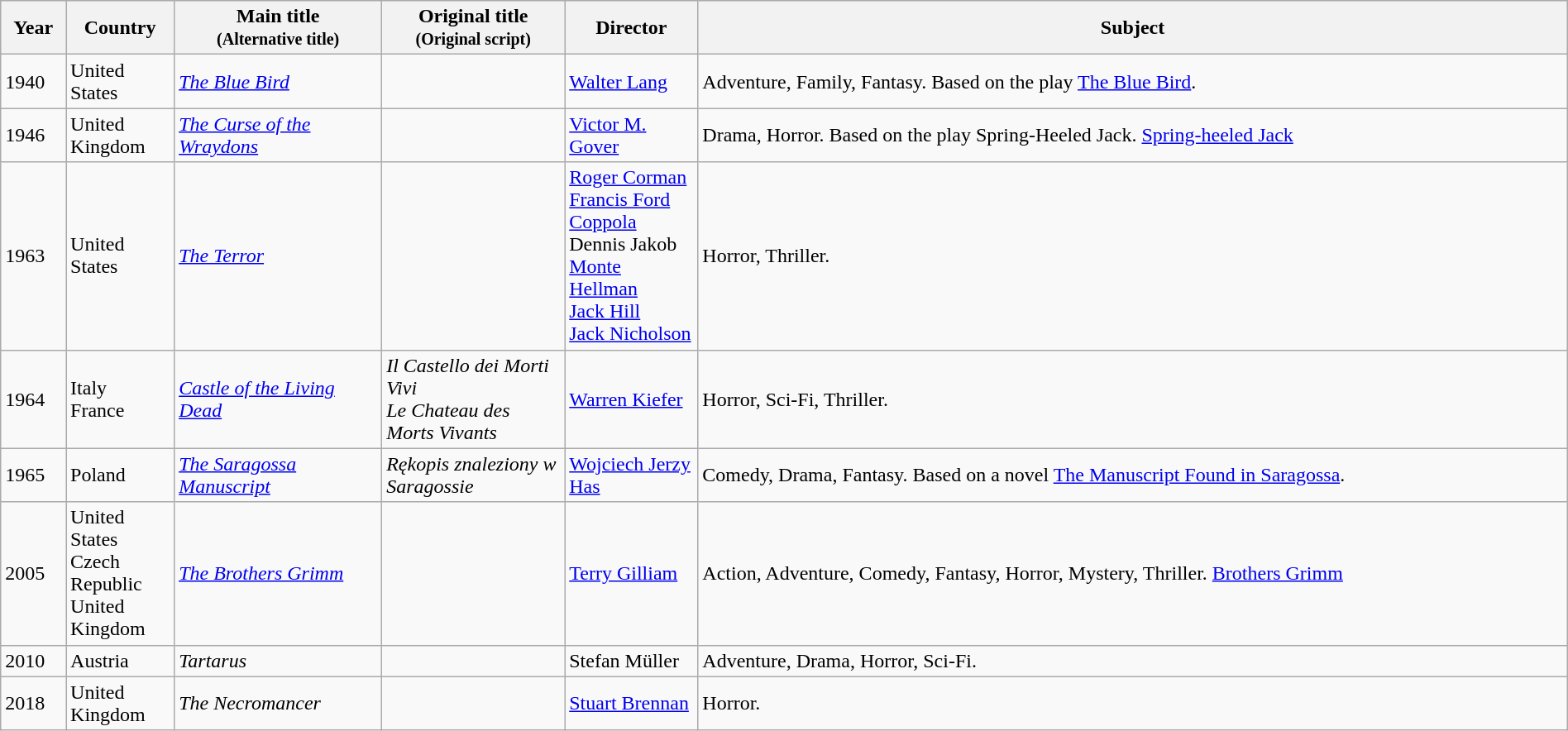<table class="wikitable sortable" style="width:100%;">
<tr>
<th>Year</th>
<th width= 80>Country</th>
<th class="unsortable" style="width:160px;">Main title<br><small>(Alternative title)</small></th>
<th class="unsortable" style="width:140px;">Original title<br><small>(Original script)</small></th>
<th width=100>Director</th>
<th class="unsortable">Subject</th>
</tr>
<tr>
<td>1940</td>
<td>United States</td>
<td><em><a href='#'>The Blue Bird</a></em></td>
<td></td>
<td><a href='#'>Walter Lang</a></td>
<td>Adventure, Family, Fantasy. Based on the play <a href='#'>The Blue Bird</a>.</td>
</tr>
<tr>
<td>1946</td>
<td>United Kingdom</td>
<td><em><a href='#'>The Curse of the Wraydons</a></em></td>
<td></td>
<td><a href='#'>Victor M. Gover</a></td>
<td>Drama, Horror. Based on the play Spring-Heeled Jack. <a href='#'>Spring-heeled Jack</a></td>
</tr>
<tr>
<td>1963</td>
<td>United States</td>
<td><em><a href='#'>The Terror</a></em></td>
<td></td>
<td><a href='#'>Roger Corman</a><br><a href='#'>Francis Ford Coppola</a><br>Dennis Jakob<br><a href='#'>Monte Hellman</a><br><a href='#'>Jack Hill</a><br><a href='#'>Jack Nicholson</a></td>
<td>Horror, Thriller.</td>
</tr>
<tr>
<td>1964</td>
<td>Italy<br>France</td>
<td><em><a href='#'>Castle of the Living Dead</a></em></td>
<td><em>Il Castello dei Morti Vivi</em><br><em>Le Chateau des Morts Vivants</em></td>
<td><a href='#'>Warren Kiefer</a></td>
<td>Horror, Sci-Fi, Thriller.</td>
</tr>
<tr>
<td>1965</td>
<td>Poland</td>
<td><em><a href='#'>The Saragossa Manuscript</a></em></td>
<td><em>Rękopis znaleziony w Saragossie</em></td>
<td><a href='#'>Wojciech Jerzy Has</a></td>
<td>Comedy, Drama, Fantasy. Based on a novel <a href='#'>The Manuscript Found in Saragossa</a>.</td>
</tr>
<tr>
<td>2005</td>
<td>United States<br>Czech Republic<br>United Kingdom</td>
<td><em><a href='#'>The Brothers Grimm</a></em></td>
<td></td>
<td><a href='#'>Terry Gilliam</a></td>
<td>Action, Adventure, Comedy, Fantasy, Horror, Mystery, Thriller. <a href='#'>Brothers Grimm</a></td>
</tr>
<tr>
<td>2010</td>
<td>Austria</td>
<td><em>Tartarus</em></td>
<td></td>
<td>Stefan Müller</td>
<td>Adventure, Drama, Horror, Sci-Fi.</td>
</tr>
<tr>
<td>2018</td>
<td>United Kingdom</td>
<td><em>The Necromancer</em></td>
<td></td>
<td><a href='#'>Stuart Brennan</a></td>
<td>Horror.</td>
</tr>
</table>
